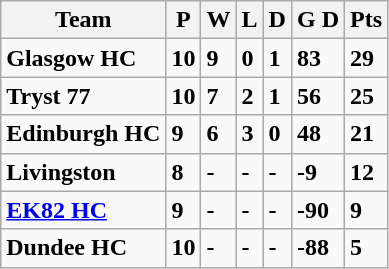<table class="wikitable">
<tr>
<th><strong>Team</strong></th>
<th><strong>P</strong></th>
<th><strong>W</strong></th>
<th><strong>L</strong></th>
<th><strong>D</strong></th>
<th><strong>G D</strong></th>
<th><strong>Pts</strong></th>
</tr>
<tr>
<td><strong>Glasgow HC</strong></td>
<td><strong>10</strong></td>
<td><strong>9</strong></td>
<td><strong>0</strong></td>
<td><strong>1</strong></td>
<td><strong>83</strong></td>
<td><strong>29</strong></td>
</tr>
<tr>
<td><strong>Tryst 77</strong></td>
<td><strong>10</strong></td>
<td><strong>7</strong></td>
<td><strong>2</strong></td>
<td><strong>1</strong></td>
<td><strong>56</strong></td>
<td><strong>25</strong></td>
</tr>
<tr>
<td><strong>Edinburgh HC</strong></td>
<td><strong>9</strong></td>
<td><strong>6</strong></td>
<td><strong>3</strong></td>
<td><strong>0</strong></td>
<td><strong>48</strong></td>
<td><strong>21</strong></td>
</tr>
<tr>
<td><strong>Livingston</strong></td>
<td><strong>8</strong></td>
<td><strong>-</strong></td>
<td><strong>-</strong></td>
<td><strong>-</strong></td>
<td><strong>-9</strong></td>
<td><strong>12</strong></td>
</tr>
<tr>
<td><strong><a href='#'>EK82 HC</a></strong></td>
<td><strong>9</strong></td>
<td><strong>-</strong></td>
<td><strong>-</strong></td>
<td><strong>-</strong></td>
<td><strong>-90</strong></td>
<td><strong>9</strong></td>
</tr>
<tr>
<td><strong>Dundee HC</strong></td>
<td><strong>10</strong></td>
<td><strong>-</strong></td>
<td><strong>-</strong></td>
<td><strong>-</strong></td>
<td><strong>-88</strong></td>
<td><strong>5</strong></td>
</tr>
</table>
